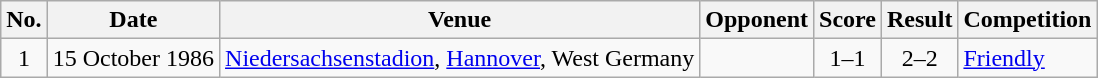<table class="wikitable sortable">
<tr>
<th scope="col">No.</th>
<th scope="col">Date</th>
<th scope="col">Venue</th>
<th scope="col">Opponent</th>
<th scope="col">Score</th>
<th scope="col">Result</th>
<th scope="col">Competition</th>
</tr>
<tr>
<td align="center">1</td>
<td>15 October 1986</td>
<td><a href='#'>Niedersachsenstadion</a>, <a href='#'>Hannover</a>, West Germany</td>
<td></td>
<td align="center">1–1</td>
<td align="center">2–2</td>
<td><a href='#'>Friendly</a></td>
</tr>
</table>
